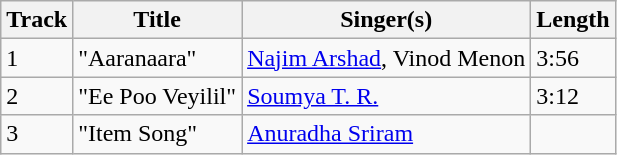<table class="wikitable">
<tr>
<th>Track</th>
<th>Title</th>
<th>Singer(s)</th>
<th>Length</th>
</tr>
<tr>
<td>1</td>
<td>"Aaranaara"</td>
<td><a href='#'>Najim Arshad</a>, Vinod Menon</td>
<td>3:56</td>
</tr>
<tr>
<td>2</td>
<td>"Ee Poo Veyilil"</td>
<td><a href='#'>Soumya T. R.</a></td>
<td>3:12</td>
</tr>
<tr>
<td>3</td>
<td>"Item Song"</td>
<td><a href='#'>Anuradha Sriram</a></td>
<td></td>
</tr>
</table>
